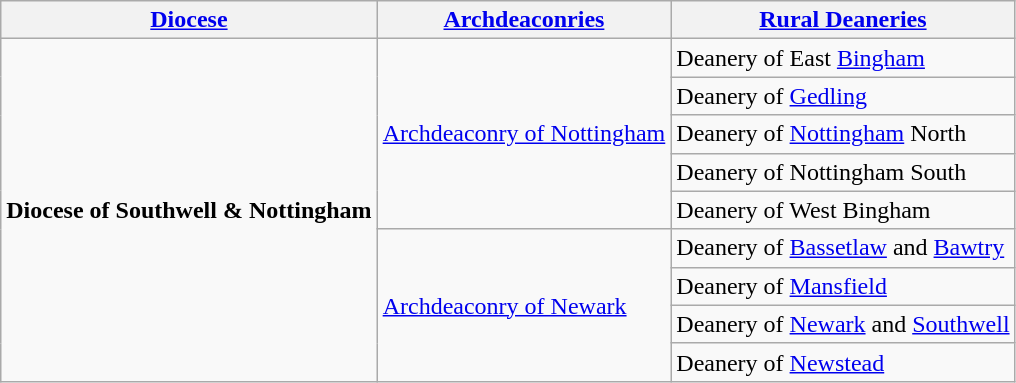<table class="wikitable sortable">
<tr>
<th><a href='#'>Diocese</a></th>
<th><a href='#'>Archdeaconries</a></th>
<th><a href='#'>Rural Deaneries</a></th>
</tr>
<tr>
<td rowspan="9"><strong>Diocese of Southwell & Nottingham</strong></td>
<td rowspan="5"><a href='#'>Archdeaconry of Nottingham</a></td>
<td>Deanery of East <a href='#'>Bingham</a></td>
</tr>
<tr>
<td>Deanery of <a href='#'>Gedling</a></td>
</tr>
<tr>
<td>Deanery of <a href='#'>Nottingham</a> North</td>
</tr>
<tr>
<td>Deanery of Nottingham South</td>
</tr>
<tr>
<td>Deanery of West Bingham</td>
</tr>
<tr>
<td rowspan="4"><a href='#'>Archdeaconry of Newark</a></td>
<td>Deanery of <a href='#'>Bassetlaw</a> and <a href='#'>Bawtry</a></td>
</tr>
<tr>
<td>Deanery of <a href='#'>Mansfield</a></td>
</tr>
<tr>
<td>Deanery of <a href='#'>Newark</a> and <a href='#'>Southwell</a></td>
</tr>
<tr>
<td>Deanery of <a href='#'>Newstead</a></td>
</tr>
</table>
